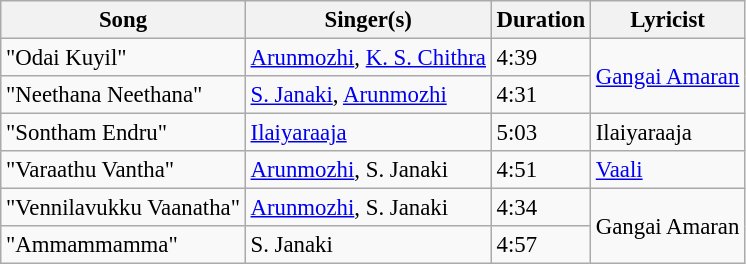<table class="wikitable" style="font-size:95%;">
<tr>
<th>Song</th>
<th>Singer(s)</th>
<th>Duration</th>
<th>Lyricist</th>
</tr>
<tr>
<td>"Odai Kuyil"</td>
<td><a href='#'>Arunmozhi</a>, <a href='#'>K. S. Chithra</a></td>
<td>4:39</td>
<td rowspan="2"><a href='#'>Gangai Amaran</a></td>
</tr>
<tr>
<td>"Neethana Neethana"</td>
<td><a href='#'>S. Janaki</a>, <a href='#'>Arunmozhi</a></td>
<td>4:31</td>
</tr>
<tr>
<td>"Sontham Endru"</td>
<td><a href='#'>Ilaiyaraaja</a></td>
<td>5:03</td>
<td>Ilaiyaraaja</td>
</tr>
<tr>
<td>"Varaathu Vantha"</td>
<td><a href='#'>Arunmozhi</a>, S. Janaki</td>
<td>4:51</td>
<td><a href='#'>Vaali</a></td>
</tr>
<tr>
<td>"Vennilavukku Vaanatha"</td>
<td><a href='#'>Arunmozhi</a>, S. Janaki</td>
<td>4:34</td>
<td rowspan="2">Gangai Amaran</td>
</tr>
<tr>
<td>"Ammammamma"</td>
<td>S. Janaki</td>
<td>4:57</td>
</tr>
</table>
